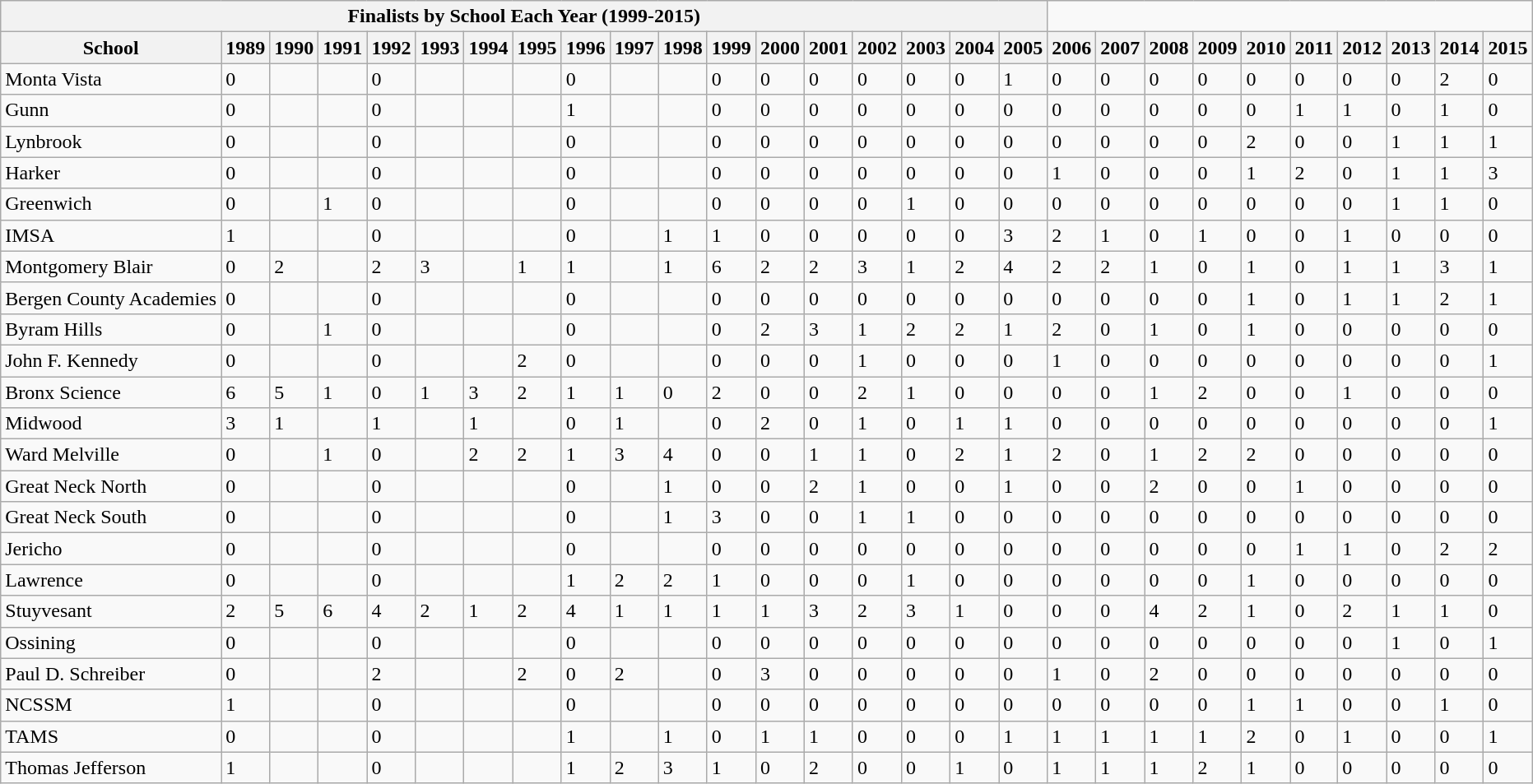<table class="wikitable collapsible collapsed">
<tr>
<th colspan="18" style="text-align: center;">Finalists by School Each Year (1999-2015)</th>
</tr>
<tr>
<th>School</th>
<th>1989</th>
<th>1990</th>
<th>1991</th>
<th>1992</th>
<th>1993</th>
<th>1994</th>
<th>1995</th>
<th>1996</th>
<th>1997</th>
<th>1998</th>
<th>1999</th>
<th>2000</th>
<th>2001</th>
<th>2002</th>
<th>2003</th>
<th>2004</th>
<th>2005</th>
<th>2006</th>
<th>2007</th>
<th>2008</th>
<th>2009</th>
<th>2010</th>
<th>2011</th>
<th>2012</th>
<th>2013</th>
<th>2014</th>
<th>2015</th>
</tr>
<tr>
<td>Monta Vista</td>
<td>0</td>
<td></td>
<td></td>
<td>0</td>
<td></td>
<td></td>
<td></td>
<td>0</td>
<td></td>
<td></td>
<td>0</td>
<td>0</td>
<td>0</td>
<td>0</td>
<td>0</td>
<td>0</td>
<td>1</td>
<td>0</td>
<td>0</td>
<td>0</td>
<td>0</td>
<td>0</td>
<td>0</td>
<td>0</td>
<td>0</td>
<td>2</td>
<td>0</td>
</tr>
<tr>
<td>Gunn</td>
<td>0</td>
<td></td>
<td></td>
<td>0</td>
<td></td>
<td></td>
<td></td>
<td>1</td>
<td></td>
<td></td>
<td>0</td>
<td>0</td>
<td>0</td>
<td>0</td>
<td>0</td>
<td>0</td>
<td>0</td>
<td>0</td>
<td>0</td>
<td>0</td>
<td>0</td>
<td>0</td>
<td>1</td>
<td>1</td>
<td>0</td>
<td>1</td>
<td>0</td>
</tr>
<tr>
<td>Lynbrook</td>
<td>0</td>
<td></td>
<td></td>
<td>0</td>
<td></td>
<td></td>
<td></td>
<td>0</td>
<td></td>
<td></td>
<td>0</td>
<td>0</td>
<td>0</td>
<td>0</td>
<td>0</td>
<td>0</td>
<td>0</td>
<td>0</td>
<td>0</td>
<td>0</td>
<td>0</td>
<td>2</td>
<td>0</td>
<td>0</td>
<td>1</td>
<td>1</td>
<td>1</td>
</tr>
<tr>
<td>Harker</td>
<td>0</td>
<td></td>
<td></td>
<td>0</td>
<td></td>
<td></td>
<td></td>
<td>0</td>
<td></td>
<td></td>
<td>0</td>
<td>0</td>
<td>0</td>
<td>0</td>
<td>0</td>
<td>0</td>
<td>0</td>
<td>1</td>
<td>0</td>
<td>0</td>
<td>0</td>
<td>1</td>
<td>2</td>
<td>0</td>
<td>1</td>
<td>1</td>
<td>3</td>
</tr>
<tr>
<td>Greenwich</td>
<td>0</td>
<td></td>
<td>1</td>
<td>0</td>
<td></td>
<td></td>
<td></td>
<td>0</td>
<td></td>
<td></td>
<td>0</td>
<td>0</td>
<td>0</td>
<td>0</td>
<td>1</td>
<td>0</td>
<td>0</td>
<td>0</td>
<td>0</td>
<td>0</td>
<td>0</td>
<td>0</td>
<td>0</td>
<td>0</td>
<td>1</td>
<td>1</td>
<td>0</td>
</tr>
<tr>
<td>IMSA</td>
<td>1</td>
<td></td>
<td></td>
<td>0</td>
<td></td>
<td></td>
<td></td>
<td>0</td>
<td></td>
<td>1</td>
<td>1</td>
<td>0</td>
<td>0</td>
<td>0</td>
<td>0</td>
<td>0</td>
<td>3</td>
<td>2</td>
<td>1</td>
<td>0</td>
<td>1</td>
<td>0</td>
<td>0</td>
<td>1</td>
<td>0</td>
<td>0</td>
<td>0</td>
</tr>
<tr>
<td>Montgomery Blair</td>
<td>0</td>
<td>2</td>
<td></td>
<td>2</td>
<td>3</td>
<td></td>
<td>1</td>
<td>1</td>
<td></td>
<td>1</td>
<td>6</td>
<td>2</td>
<td>2</td>
<td>3</td>
<td>1</td>
<td>2</td>
<td>4</td>
<td>2</td>
<td>2</td>
<td>1</td>
<td>0</td>
<td>1</td>
<td>0</td>
<td>1</td>
<td>1</td>
<td>3</td>
<td>1</td>
</tr>
<tr>
<td>Bergen County Academies</td>
<td>0</td>
<td></td>
<td></td>
<td>0</td>
<td></td>
<td></td>
<td></td>
<td>0</td>
<td></td>
<td></td>
<td>0</td>
<td>0</td>
<td>0</td>
<td>0</td>
<td>0</td>
<td>0</td>
<td>0</td>
<td>0</td>
<td>0</td>
<td>0</td>
<td>0</td>
<td>1</td>
<td>0</td>
<td>1</td>
<td>1</td>
<td>2</td>
<td>1</td>
</tr>
<tr>
<td>Byram Hills</td>
<td>0</td>
<td></td>
<td>1</td>
<td>0</td>
<td></td>
<td></td>
<td></td>
<td>0</td>
<td></td>
<td></td>
<td>0</td>
<td>2</td>
<td>3</td>
<td>1</td>
<td>2</td>
<td>2</td>
<td>1</td>
<td>2</td>
<td>0</td>
<td>1</td>
<td>0</td>
<td>1</td>
<td>0</td>
<td>0</td>
<td>0</td>
<td>0</td>
<td>0</td>
</tr>
<tr>
<td>John F. Kennedy</td>
<td>0</td>
<td></td>
<td></td>
<td>0</td>
<td></td>
<td></td>
<td>2</td>
<td>0</td>
<td></td>
<td></td>
<td>0</td>
<td>0</td>
<td>0</td>
<td>1</td>
<td>0</td>
<td>0</td>
<td>0</td>
<td>1</td>
<td>0</td>
<td>0</td>
<td>0</td>
<td>0</td>
<td>0</td>
<td>0</td>
<td>0</td>
<td>0</td>
<td>1</td>
</tr>
<tr>
<td>Bronx Science</td>
<td>6</td>
<td>5</td>
<td>1</td>
<td>0</td>
<td>1</td>
<td>3</td>
<td>2</td>
<td>1</td>
<td>1</td>
<td>0</td>
<td>2</td>
<td>0</td>
<td>0</td>
<td>2</td>
<td>1</td>
<td>0</td>
<td>0</td>
<td>0</td>
<td>0</td>
<td>1</td>
<td>2</td>
<td>0</td>
<td>0</td>
<td>1</td>
<td>0</td>
<td>0</td>
<td>0</td>
</tr>
<tr>
<td>Midwood</td>
<td>3</td>
<td>1</td>
<td></td>
<td>1</td>
<td></td>
<td>1</td>
<td></td>
<td>0</td>
<td>1</td>
<td></td>
<td>0</td>
<td>2</td>
<td>0</td>
<td>1</td>
<td>0</td>
<td>1</td>
<td>1</td>
<td>0</td>
<td>0</td>
<td>0</td>
<td>0</td>
<td>0</td>
<td>0</td>
<td>0</td>
<td>0</td>
<td>0</td>
<td>1</td>
</tr>
<tr>
<td>Ward Melville</td>
<td>0</td>
<td></td>
<td>1</td>
<td>0</td>
<td></td>
<td>2</td>
<td>2</td>
<td>1</td>
<td>3</td>
<td>4</td>
<td>0</td>
<td>0</td>
<td>1</td>
<td>1</td>
<td>0</td>
<td>2</td>
<td>1</td>
<td>2</td>
<td>0</td>
<td>1</td>
<td>2</td>
<td>2</td>
<td>0</td>
<td>0</td>
<td>0</td>
<td>0</td>
<td>0</td>
</tr>
<tr>
<td>Great Neck North</td>
<td>0</td>
<td></td>
<td></td>
<td>0</td>
<td></td>
<td></td>
<td></td>
<td>0</td>
<td></td>
<td>1</td>
<td>0</td>
<td>0</td>
<td>2</td>
<td>1</td>
<td>0</td>
<td>0</td>
<td>1</td>
<td>0</td>
<td>0</td>
<td>2</td>
<td>0</td>
<td>0</td>
<td>1</td>
<td>0</td>
<td>0</td>
<td>0</td>
<td>0</td>
</tr>
<tr>
<td>Great Neck South</td>
<td>0</td>
<td></td>
<td></td>
<td>0</td>
<td></td>
<td></td>
<td></td>
<td>0</td>
<td></td>
<td>1</td>
<td>3</td>
<td>0</td>
<td>0</td>
<td>1</td>
<td>1</td>
<td>0</td>
<td>0</td>
<td>0</td>
<td>0</td>
<td>0</td>
<td>0</td>
<td>0</td>
<td>0</td>
<td>0</td>
<td>0</td>
<td>0</td>
<td>0</td>
</tr>
<tr>
<td>Jericho</td>
<td>0</td>
<td></td>
<td></td>
<td>0</td>
<td></td>
<td></td>
<td></td>
<td>0</td>
<td></td>
<td></td>
<td>0</td>
<td>0</td>
<td>0</td>
<td>0</td>
<td>0</td>
<td>0</td>
<td>0</td>
<td>0</td>
<td>0</td>
<td>0</td>
<td>0</td>
<td>0</td>
<td>1</td>
<td>1</td>
<td>0</td>
<td>2</td>
<td>2</td>
</tr>
<tr>
<td>Lawrence</td>
<td>0</td>
<td></td>
<td></td>
<td>0</td>
<td></td>
<td></td>
<td></td>
<td>1</td>
<td>2</td>
<td>2</td>
<td>1</td>
<td>0</td>
<td>0</td>
<td>0</td>
<td>1</td>
<td>0</td>
<td>0</td>
<td>0</td>
<td>0</td>
<td>0</td>
<td>0</td>
<td>1</td>
<td>0</td>
<td>0</td>
<td>0</td>
<td>0</td>
<td>0</td>
</tr>
<tr>
<td>Stuyvesant</td>
<td>2</td>
<td>5</td>
<td>6</td>
<td>4</td>
<td>2</td>
<td>1</td>
<td>2</td>
<td>4</td>
<td>1</td>
<td>1</td>
<td>1</td>
<td>1</td>
<td>3</td>
<td>2</td>
<td>3</td>
<td>1</td>
<td>0</td>
<td>0</td>
<td>0</td>
<td>4</td>
<td>2</td>
<td>1</td>
<td>0</td>
<td>2</td>
<td>1</td>
<td>1</td>
<td>0</td>
</tr>
<tr>
<td>Ossining</td>
<td>0</td>
<td></td>
<td></td>
<td>0</td>
<td></td>
<td></td>
<td></td>
<td>0</td>
<td></td>
<td></td>
<td>0</td>
<td>0</td>
<td>0</td>
<td>0</td>
<td>0</td>
<td>0</td>
<td>0</td>
<td>0</td>
<td>0</td>
<td>0</td>
<td>0</td>
<td>0</td>
<td>0</td>
<td>0</td>
<td>1</td>
<td>0</td>
<td>1</td>
</tr>
<tr>
<td>Paul D. Schreiber</td>
<td>0</td>
<td></td>
<td></td>
<td>2</td>
<td></td>
<td></td>
<td>2</td>
<td>0</td>
<td>2</td>
<td></td>
<td>0</td>
<td>3</td>
<td>0</td>
<td>0</td>
<td>0</td>
<td>0</td>
<td>0</td>
<td>1</td>
<td>0</td>
<td>2</td>
<td>0</td>
<td>0</td>
<td>0</td>
<td>0</td>
<td>0</td>
<td>0</td>
<td>0</td>
</tr>
<tr>
<td>NCSSM</td>
<td>1</td>
<td></td>
<td></td>
<td>0</td>
<td></td>
<td></td>
<td></td>
<td>0</td>
<td></td>
<td></td>
<td>0</td>
<td>0</td>
<td>0</td>
<td>0</td>
<td>0</td>
<td>0</td>
<td>0</td>
<td>0</td>
<td>0</td>
<td>0</td>
<td>0</td>
<td>1</td>
<td>1</td>
<td>0</td>
<td>0</td>
<td>1</td>
<td>0</td>
</tr>
<tr>
<td>TAMS</td>
<td>0</td>
<td></td>
<td></td>
<td>0</td>
<td></td>
<td></td>
<td></td>
<td>1</td>
<td></td>
<td>1</td>
<td>0</td>
<td>1</td>
<td>1</td>
<td>0</td>
<td>0</td>
<td>0</td>
<td>1</td>
<td>1</td>
<td>1</td>
<td>1</td>
<td>1</td>
<td>2</td>
<td>0</td>
<td>1</td>
<td>0</td>
<td>0</td>
<td>1</td>
</tr>
<tr>
<td>Thomas Jefferson</td>
<td>1</td>
<td></td>
<td></td>
<td>0</td>
<td></td>
<td></td>
<td></td>
<td>1</td>
<td>2</td>
<td>3</td>
<td>1</td>
<td>0</td>
<td>2</td>
<td>0</td>
<td>0</td>
<td>1</td>
<td>0</td>
<td>1</td>
<td>1</td>
<td>1</td>
<td>2</td>
<td>1</td>
<td>0</td>
<td>0</td>
<td>0</td>
<td>0</td>
<td>0</td>
</tr>
</table>
